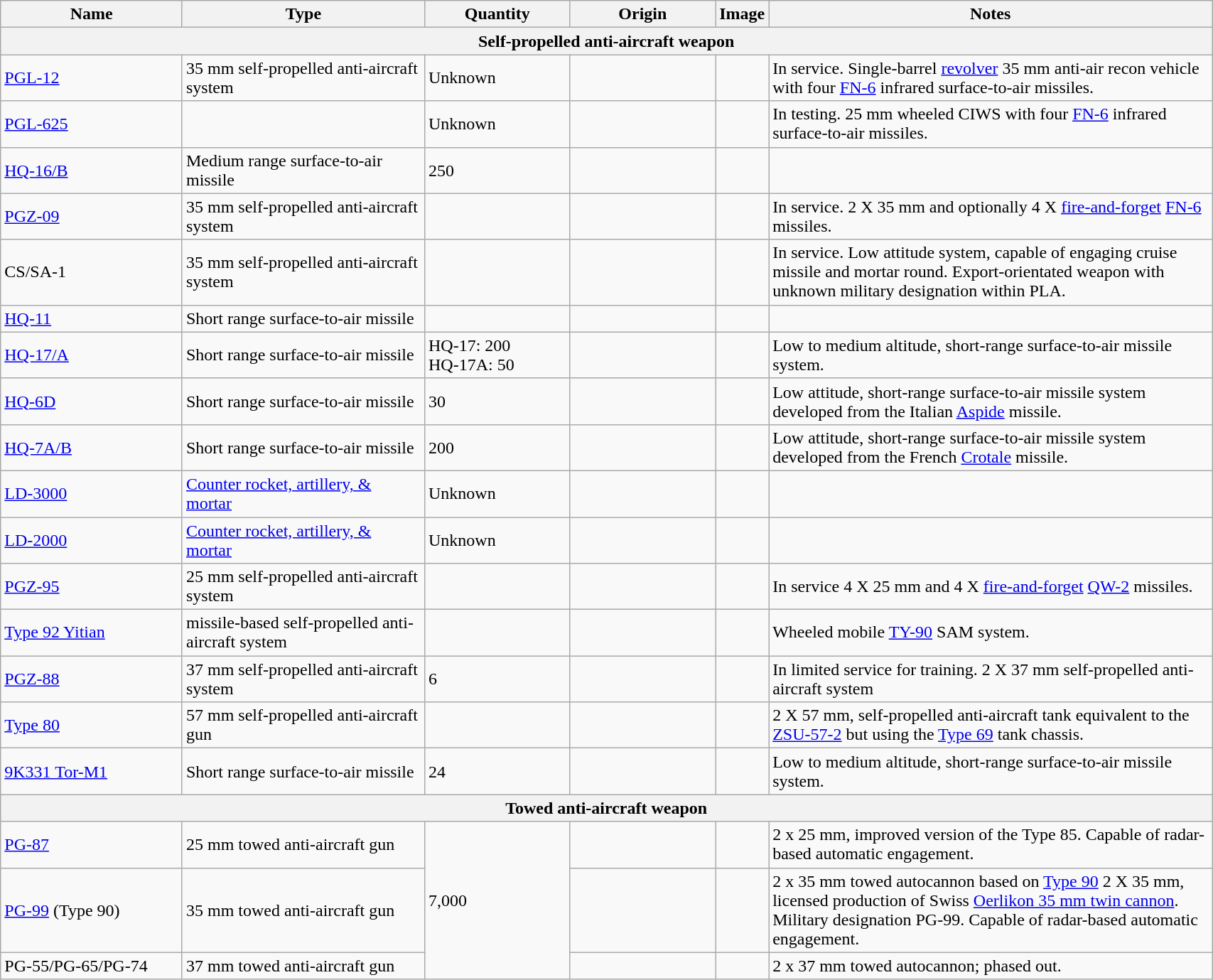<table class="wikitable" style="width:90%;">
<tr>
<th style="width:15%;">Name</th>
<th style="width:20%;">Type</th>
<th style="width:12%;">Quantity</th>
<th style="width:12%;">Origin</th>
<th>Image</th>
<th>Notes</th>
</tr>
<tr>
<th colspan="6">Self-propelled anti-aircraft weapon</th>
</tr>
<tr>
<td><a href='#'>PGL-12</a></td>
<td>35 mm self-propelled anti-aircraft system</td>
<td>Unknown</td>
<td></td>
<td></td>
<td>In service. Single-barrel <a href='#'>revolver</a> 35 mm anti-air recon vehicle with four <a href='#'>FN-6</a> infrared surface-to-air missiles.</td>
</tr>
<tr>
<td><a href='#'>PGL-625</a></td>
<td></td>
<td>Unknown</td>
<td></td>
<td></td>
<td>In testing. 25 mm wheeled CIWS with four <a href='#'>FN-6</a> infrared surface-to-air missiles.</td>
</tr>
<tr>
<td><a href='#'>HQ-16/B</a></td>
<td>Medium range surface-to-air missile</td>
<td>250</td>
<td></td>
<td></td>
<td></td>
</tr>
<tr>
<td><a href='#'>PGZ-09</a></td>
<td>35 mm self-propelled anti-aircraft system</td>
<td></td>
<td></td>
<td></td>
<td>In service. 2 X 35 mm and optionally 4 X <a href='#'>fire-and-forget</a> <a href='#'>FN-6</a> missiles.</td>
</tr>
<tr>
<td>CS/SA-1</td>
<td>35 mm self-propelled anti-aircraft system</td>
<td></td>
<td></td>
<td></td>
<td>In service. Low attitude system, capable of engaging cruise missile and mortar round. Export-orientated weapon with unknown military designation within PLA.</td>
</tr>
<tr>
<td><a href='#'>HQ-11</a></td>
<td>Short range surface-to-air missile</td>
<td></td>
<td></td>
<td></td>
<td></td>
</tr>
<tr>
<td><a href='#'>HQ-17/A</a></td>
<td>Short range surface-to-air missile</td>
<td>HQ-17: 200<br>HQ-17A: 50</td>
<td></td>
<td></td>
<td>Low to medium altitude, short-range surface-to-air missile system.</td>
</tr>
<tr>
<td><a href='#'>HQ-6D</a></td>
<td>Short range surface-to-air missile</td>
<td>30</td>
<td></td>
<td></td>
<td>Low attitude, short-range surface-to-air missile system developed from the Italian <a href='#'>Aspide</a> missile.</td>
</tr>
<tr>
<td><a href='#'>HQ-7A/B</a></td>
<td>Short range surface-to-air missile</td>
<td>200</td>
<td></td>
<td></td>
<td>Low attitude, short-range surface-to-air missile system developed from the French <a href='#'>Crotale</a> missile.</td>
</tr>
<tr>
<td><a href='#'>LD-3000</a></td>
<td><a href='#'>Counter rocket, artillery, & mortar</a></td>
<td>Unknown</td>
<td></td>
<td></td>
<td></td>
</tr>
<tr>
<td><a href='#'>LD-2000</a></td>
<td><a href='#'>Counter rocket, artillery, & mortar</a></td>
<td>Unknown</td>
<td></td>
<td></td>
<td></td>
</tr>
<tr>
<td><a href='#'>PGZ-95</a></td>
<td>25 mm self-propelled anti-aircraft system</td>
<td></td>
<td></td>
<td></td>
<td>In service 4 X 25 mm and 4 X <a href='#'>fire-and-forget</a> <a href='#'>QW-2</a> missiles.</td>
</tr>
<tr>
<td><a href='#'>Type 92 Yitian</a></td>
<td>missile-based self-propelled anti-aircraft system</td>
<td></td>
<td></td>
<td></td>
<td>Wheeled mobile <a href='#'>TY-90</a> SAM system.</td>
</tr>
<tr>
<td><a href='#'>PGZ-88</a></td>
<td>37 mm self-propelled anti-aircraft system</td>
<td>6</td>
<td></td>
<td></td>
<td>In limited service for training. 2 X 37 mm self-propelled anti-aircraft system</td>
</tr>
<tr>
<td><a href='#'>Type 80</a></td>
<td>57 mm self-propelled anti-aircraft gun</td>
<td></td>
<td></td>
<td></td>
<td>2 X 57 mm, self-propelled anti-aircraft tank equivalent to the <a href='#'>ZSU-57-2</a> but using the <a href='#'>Type 69</a> tank chassis.</td>
</tr>
<tr>
<td><a href='#'>9K331 Tor-M1</a></td>
<td>Short range surface-to-air missile</td>
<td>24</td>
<td></td>
<td></td>
<td>Low to medium altitude, short-range surface-to-air missile system.</td>
</tr>
<tr>
<th colspan="6">Towed anti-aircraft weapon</th>
</tr>
<tr>
<td><a href='#'>PG-87</a></td>
<td>25 mm towed anti-aircraft gun</td>
<td rowspan="3">7,000</td>
<td></td>
<td></td>
<td>2 x 25 mm, improved version of the Type 85. Capable of radar-based automatic engagement.</td>
</tr>
<tr>
<td><a href='#'>PG-99</a> (Type 90)</td>
<td>35 mm towed anti-aircraft gun</td>
<td></td>
<td></td>
<td>2 x 35 mm towed autocannon based on <a href='#'>Type 90</a> 2 X 35 mm, licensed production of Swiss <a href='#'>Oerlikon 35 mm twin cannon</a>. Military designation PG-99. Capable of radar-based automatic engagement.</td>
</tr>
<tr>
<td>PG-55/PG-65/PG-74</td>
<td>37 mm towed anti-aircraft gun</td>
<td></td>
<td></td>
<td>2 x 37 mm towed autocannon; phased out.</td>
</tr>
</table>
